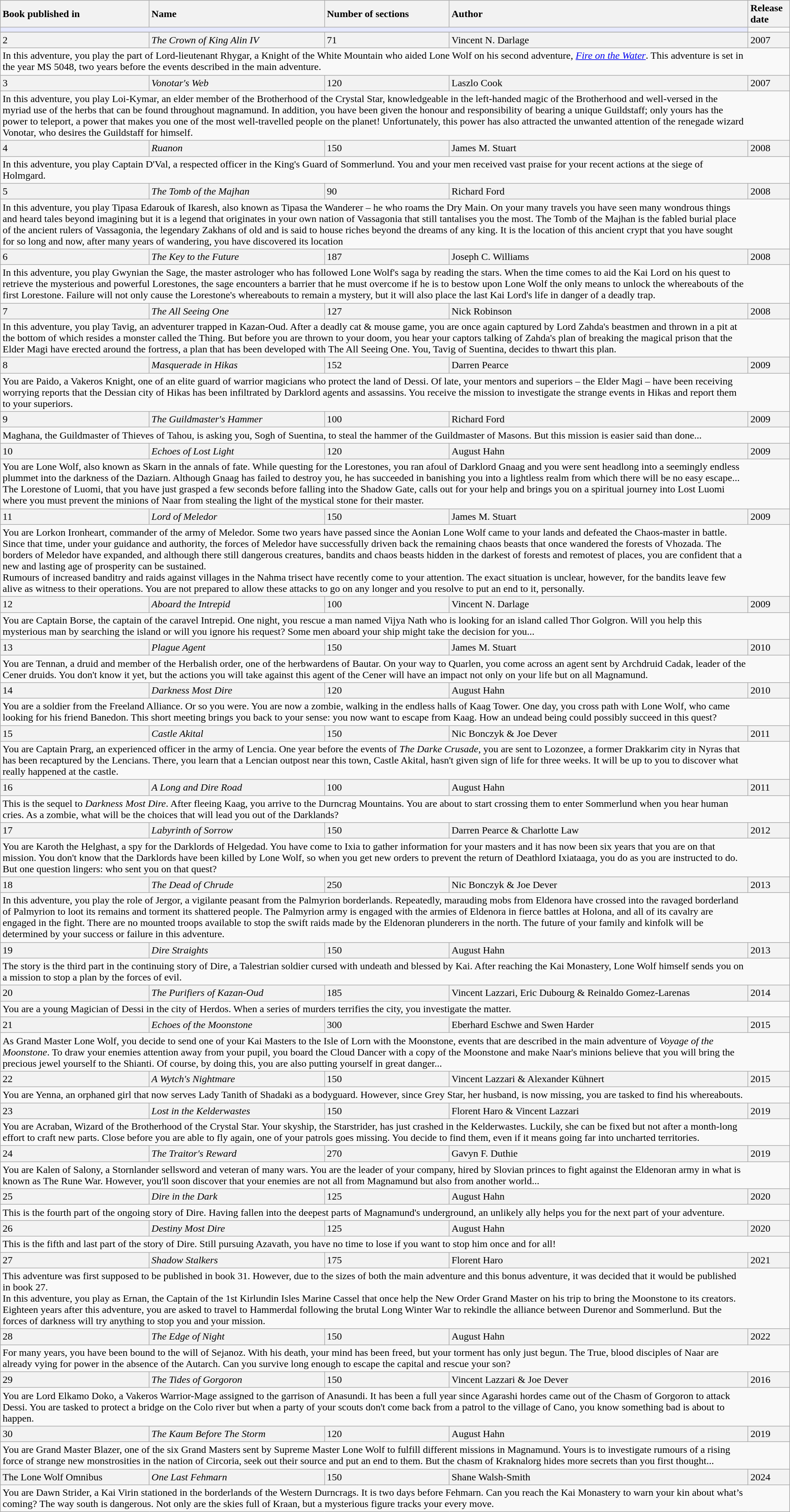<table class="wikitable" width="100%">
<tr>
<th style="text-align:left;">Book published in</th>
<th style="text-align:left;">Name</th>
<th style="text-align:left;">Number of sections</th>
<th style="text-align:left;">Author</th>
<th style="text-align:left;">Release date</th>
</tr>
<tr>
<td colspan="4" bgcolor="#e6e9ff"></td>
</tr>
<tr>
</tr>
<tr bgcolor="#F2F2F2" align="left">
<td>2</td>
<td><em>The Crown of King Alin IV</em></td>
<td>71</td>
<td>Vincent N. Darlage</td>
<td>2007</td>
</tr>
<tr>
<td colspan="4" style="border: none; vertical-align: top;">In this adventure, you play the part of Lord-lieutenant Rhygar, a Knight of the White Mountain who aided Lone Wolf on his second adventure, <em><a href='#'>Fire on the Water</a></em>. This adventure is set in the year MS 5048, two years before the events described in the main adventure.</td>
</tr>
<tr bgcolor="#F2F2F2" align="left">
<td>3</td>
<td><em>Vonotar's Web</em></td>
<td>120</td>
<td>Laszlo Cook</td>
<td>2007</td>
</tr>
<tr>
<td colspan="4" style="border: none; vertical-align: top;">In this adventure, you play Loi-Kymar, an elder member of the Brotherhood of the Crystal Star, knowledgeable in the left-handed magic of the Brotherhood and well-versed in the myriad use of the herbs that can be found throughout magnamund. In addition, you have been given the honour and responsibility of bearing a unique Guildstaff; only yours has the power to teleport, a power that makes you one of the most well-travelled people on the planet! Unfortunately, this power has also attracted the unwanted attention of the renegade wizard Vonotar, who desires the Guildstaff for himself.</td>
</tr>
<tr bgcolor="#F2F2F2" align="left">
<td>4</td>
<td><em>Ruanon</em></td>
<td>150</td>
<td>James M. Stuart</td>
<td>2008</td>
</tr>
<tr>
<td colspan="4" style="border: none; vertical-align: top;">In this adventure, you play Captain D'Val, a respected officer in the King's Guard of Sommerlund. You and your men received vast praise for your recent actions at the siege of Holmgard.</td>
</tr>
<tr bgcolor="#F2F2F2" align="left">
<td>5</td>
<td><em>The Tomb of the Majhan</em></td>
<td>90</td>
<td>Richard Ford</td>
<td>2008</td>
</tr>
<tr>
<td colspan="4" style="border: none; vertical-align: top;">In this adventure, you play Tipasa Edarouk of Ikaresh, also known as Tipasa the Wanderer – he who roams the Dry Main. On your many travels you have seen many wondrous things and heard tales beyond imagining but it is a legend that originates in your own nation of Vassagonia that still tantalises you the most. The Tomb of the Majhan is the fabled burial place of the ancient rulers of Vassagonia, the legendary Zakhans of old and is said to house riches beyond the dreams of any king. It is the location of this ancient crypt that you have sought for so long and now, after many years of wandering, you have discovered its location</td>
</tr>
<tr bgcolor="#F2F2F2" align="left">
<td>6</td>
<td><em>The Key to the Future</em></td>
<td>187</td>
<td>Joseph C. Williams</td>
<td>2008</td>
</tr>
<tr>
<td colspan="4" style="border: none; vertical-align: top;">In this adventure, you play Gwynian the Sage, the master astrologer who has followed Lone Wolf's saga by reading the stars. When the time comes to aid the Kai Lord on his quest to retrieve the mysterious and powerful Lorestones, the sage encounters a barrier that he must overcome if he is to bestow upon Lone Wolf the only means to unlock the whereabouts of the first Lorestone. Failure will not only cause the Lorestone's whereabouts to remain a mystery, but it will also place the last Kai Lord's life in danger of a deadly trap.</td>
</tr>
<tr bgcolor="#F2F2F2" align="left">
<td>7</td>
<td><em>The All Seeing One</em></td>
<td>127</td>
<td>Nick Robinson</td>
<td>2008</td>
</tr>
<tr>
<td colspan="4" style="border: none; vertical-align: top;">In this adventure, you play Tavig, an adventurer trapped in Kazan-Oud. After a deadly cat & mouse game, you are once again captured by Lord Zahda's beastmen and thrown in a pit at the bottom of which resides a monster called the Thing. But before you are thrown to your doom, you hear your captors talking of Zahda's plan of breaking the magical prison that the Elder Magi have erected around the fortress, a plan that has been developed with The All Seeing One. You, Tavig of Suentina, decides to thwart this plan.</td>
</tr>
<tr bgcolor="#F2F2F2" align="left">
<td>8</td>
<td><em>Masquerade in Hikas</em></td>
<td>152</td>
<td>Darren Pearce</td>
<td>2009</td>
</tr>
<tr>
<td colspan="4" style="border: none; vertical-align: top;">You are Paido, a Vakeros Knight, one of an elite guard of warrior magicians who protect the land of Dessi. Of late, your mentors and superiors – the Elder Magi – have been receiving worrying reports that the Dessian city of Hikas has been infiltrated by Darklord agents and assassins. You receive the mission to investigate the strange events in Hikas and report them to your superiors.</td>
</tr>
<tr bgcolor="#F2F2F2" align="left">
<td>9</td>
<td><em>The Guildmaster's Hammer</em></td>
<td>100</td>
<td>Richard Ford</td>
<td>2009</td>
</tr>
<tr>
<td colspan="4" style="border: none; vertical-align: top;">Maghana, the Guildmaster of Thieves of Tahou, is asking you, Sogh of Suentina, to steal the hammer of the Guildmaster of Masons. But this mission is easier said than done...</td>
</tr>
<tr bgcolor="#F2F2F2" align="left">
<td>10</td>
<td><em>Echoes of Lost Light</em></td>
<td>120</td>
<td>August Hahn</td>
<td>2009</td>
</tr>
<tr>
<td colspan="4" style="border: none; vertical-align: top;">You are Lone Wolf, also known as Skarn in the annals of fate. While questing for the Lorestones, you ran afoul of Darklord Gnaag and you were sent headlong into a seemingly endless plummet into the darkness of the Daziarn. Although Gnaag has failed to destroy you, he has succeeded in banishing you into a lightless realm from which there will be no easy escape... The Lorestone of Luomi, that you have just grasped a few seconds before falling into the Shadow Gate, calls out for your help and brings you on a spiritual journey into Lost Luomi where you must prevent the minions of Naar from stealing the light of the mystical stone for their master.</td>
</tr>
<tr bgcolor="#F2F2F2" align="left">
<td>11</td>
<td><em>Lord of Meledor</em></td>
<td>150</td>
<td>James M. Stuart</td>
<td>2009</td>
</tr>
<tr>
<td colspan="4" style="border: none; vertical-align: top;">You are Lorkon Ironheart, commander of the army of Meledor. Some two years have passed since the Aonian Lone Wolf came to your lands and defeated the Chaos-master in battle. Since that time, under your guidance and authority, the forces of Meledor have successfully driven back the remaining chaos beasts that once wandered the forests of Vhozada. The borders of Meledor have expanded, and although there still dangerous creatures, bandits and chaos beasts hidden in the darkest of forests and remotest of places, you are confident that a new and lasting age of prosperity can be sustained.<br>Rumours of increased banditry and raids against villages in the Nahma trisect have recently come to your attention. The exact situation is unclear, however, for the bandits leave few alive as witness to their operations. You are not prepared to allow these attacks to go on any longer and you resolve to put an end to it, personally.</td>
</tr>
<tr bgcolor="#F2F2F2" align="left">
<td>12</td>
<td><em>Aboard the Intrepid</em></td>
<td>100</td>
<td>Vincent N. Darlage</td>
<td>2009</td>
</tr>
<tr>
<td colspan="4" style="border: none; vertical-align: top;">You are Captain Borse, the captain of the caravel Intrepid. One night, you rescue a man named Vijya Nath who is looking for an island called Thor Golgron. Will you help this mysterious man by searching the island or will you ignore his request? Some men aboard your ship might take the decision for you...</td>
</tr>
<tr bgcolor="#F2F2F2" align="left">
<td>13</td>
<td><em>Plague Agent</em></td>
<td>150</td>
<td>James M. Stuart</td>
<td>2010</td>
</tr>
<tr>
<td colspan="4" style="border: none; vertical-align: top;">You are Tennan, a druid and member of the Herbalish order, one of the herbwardens of Bautar. On your way to Quarlen, you come across an agent sent by Archdruid Cadak, leader of the Cener druids. You don't know it yet, but the actions you will take against this agent of the Cener will have an impact not only on your life but on all Magnamund.</td>
</tr>
<tr bgcolor="#F2F2F2" align="left">
<td>14</td>
<td><em>Darkness Most Dire</em></td>
<td>120</td>
<td>August Hahn</td>
<td>2010</td>
</tr>
<tr>
<td colspan="4" style="border: none; vertical-align: top;">You are a soldier from the Freeland Alliance. Or so you were. You are now a zombie, walking in the endless halls of Kaag Tower. One day, you cross path with Lone Wolf, who came looking for his friend Banedon. This short meeting brings you back to your sense: you now want to escape from Kaag. How an undead being could possibly succeed in this quest?</td>
</tr>
<tr bgcolor="#F2F2F2" align="left">
<td>15</td>
<td><em>Castle Akital</em></td>
<td>150</td>
<td>Nic Bonczyk & Joe Dever</td>
<td>2011</td>
</tr>
<tr>
<td colspan="4" style="border: none; vertical-align: top;">You are Captain Prarg, an experienced officer in the army of Lencia. One year before the events of <em>The Darke Crusade</em>, you are sent to Lozonzee, a former Drakkarim city in Nyras that has been recaptured by the Lencians. There, you learn that a Lencian outpost near this town, Castle Akital, hasn't given sign of life for three weeks. It will be up to you to discover what really happened at the castle.</td>
</tr>
<tr bgcolor="#F2F2F2" align="left">
<td>16</td>
<td><em>A Long and Dire Road</em></td>
<td>100</td>
<td>August Hahn</td>
<td>2011</td>
</tr>
<tr>
<td colspan="4" style="border: none; vertical-align: top;">This is the sequel to <em>Darkness Most Dire</em>. After fleeing Kaag, you arrive to the Durncrag Mountains. You are about to start crossing them to enter Sommerlund when you hear human cries. As a zombie, what will be the choices that will lead you out of the Darklands?</td>
</tr>
<tr bgcolor="#F2F2F2" align="left">
<td>17</td>
<td><em>Labyrinth of Sorrow</em></td>
<td>150</td>
<td>Darren Pearce & Charlotte Law</td>
<td>2012</td>
</tr>
<tr>
<td colspan="4" style="border: none; vertical-align: top;">You are Karoth the Helghast, a spy for the Darklords of Helgedad. You have come to Ixia to gather information for your masters and it has now been six years that you are on that mission. You don't know that the Darklords have been killed by Lone Wolf, so when you get new orders to prevent the return of Deathlord Ixiataaga, you do as you are instructed to do. But one question lingers: who sent you on that quest?</td>
</tr>
<tr bgcolor="#F2F2F2" align="left">
<td>18</td>
<td><em>The Dead of Chrude</em></td>
<td>250</td>
<td>Nic Bonczyk & Joe Dever</td>
<td>2013</td>
</tr>
<tr>
<td colspan="4" style="border: none; vertical-align: top;">In this adventure, you play the role of Jergor, a vigilante peasant from the Palmyrion borderlands. Repeatedly, marauding mobs from Eldenora have crossed into the ravaged borderland of Palmyrion to loot its remains and torment its shattered people. The Palmyrion army is engaged with the armies of Eldenora in fierce battles at Holona, and all of its cavalry are engaged in the fight. There are no mounted troops available to stop the swift raids made by the Eldenoran plunderers in the north. The future of your family and kinfolk will be determined by your success or failure in this adventure.</td>
</tr>
<tr bgcolor="#F2F2F2" align="left">
<td>19</td>
<td><em>Dire Straights</em></td>
<td>150</td>
<td>August Hahn</td>
<td>2013</td>
</tr>
<tr>
<td colspan="4" style="border: none; vertical-align: top;">The story is the third part in the continuing story of Dire, a Talestrian soldier cursed with undeath and blessed by Kai. After reaching the Kai Monastery, Lone Wolf himself sends you on a mission to stop a plan by the forces of evil.</td>
</tr>
<tr bgcolor="#F2F2F2" align="left">
<td>20</td>
<td><em>The Purifiers of Kazan-Oud</em></td>
<td>185</td>
<td>Vincent Lazzari, Eric Dubourg & Reinaldo Gomez-Larenas</td>
<td>2014</td>
</tr>
<tr>
<td colspan="4" style="border: none; vertical-align: top;">You are a young Magician of Dessi in the city of Herdos. When a series of murders terrifies the city, you investigate the matter.</td>
</tr>
<tr bgcolor="#F2F2F2" align="left">
<td>21</td>
<td><em>Echoes of the Moonstone</em></td>
<td>300</td>
<td>Eberhard Eschwe and Swen Harder</td>
<td>2015</td>
</tr>
<tr>
<td colspan="4" style="border: none; vertical-align: top;">As Grand Master Lone Wolf, you decide to send one of your Kai Masters to the Isle of Lorn with the Moonstone, events that are described in the main adventure of <em>Voyage of the Moonstone</em>. To draw your enemies attention away from your pupil, you board the Cloud Dancer with a copy of the Moonstone and make Naar's minions believe that you will bring the precious jewel yourself to the Shianti. Of course, by doing this, you are also putting yourself in great danger...</td>
</tr>
<tr bgcolor="#F2F2F2" align="left">
<td>22</td>
<td><em>A Wytch's Nightmare</em></td>
<td>150</td>
<td>Vincent Lazzari & Alexander Kühnert</td>
<td>2015</td>
</tr>
<tr>
<td colspan="4" style="border: none; vertical-align: top;">You are Yenna, an orphaned girl that now serves Lady Tanith of Shadaki as a bodyguard. However, since Grey Star, her husband, is now missing, you are tasked to find his whereabouts.</td>
</tr>
<tr bgcolor="#F2F2F2" align="left">
<td>23</td>
<td><em>Lost in the Kelderwastes</em></td>
<td>150</td>
<td>Florent Haro & Vincent Lazzari</td>
<td>2019</td>
</tr>
<tr>
<td colspan="4" style="border: none; vertical-align: top;">You are Acraban, Wizard of the Brotherhood of the Crystal Star. Your skyship, the Starstrider, has just crashed in the Kelderwastes. Luckily, she can be fixed but not after a month-long effort to craft new parts. Close before you are able to fly again, one of your patrols goes missing. You decide to find them, even if it means going far into uncharted territories.</td>
</tr>
<tr bgcolor="#F2F2F2" align="left">
<td>24</td>
<td><em>The Traitor's Reward</em></td>
<td>270</td>
<td>Gavyn F. Duthie</td>
<td>2019</td>
</tr>
<tr>
<td colspan="4" style="border: none; vertical-align: top;">You are Kalen of Salony, a Stornlander sellsword and veteran of many wars. You are the leader of your company, hired by Slovian princes to fight against the Eldenoran army in what is known as The Rune War. However, you'll soon discover that your enemies are not all from Magnamund but also from another world...</td>
</tr>
<tr bgcolor="#F2F2F2" align="left">
<td>25</td>
<td><em>Dire in the Dark</em></td>
<td>125</td>
<td>August Hahn</td>
<td>2020</td>
</tr>
<tr>
<td colspan="4" style="border: none; vertical-align: top;">This is the fourth part of the ongoing story of Dire. Having fallen into the deepest parts of Magnamund's underground, an unlikely ally helps you for the next part of your adventure.</td>
</tr>
<tr bgcolor="#F2F2F2" align="left">
<td>26</td>
<td><em>Destiny Most Dire</em></td>
<td>125</td>
<td>August Hahn</td>
<td>2020</td>
</tr>
<tr>
<td colspan="4" style="border: none; vertical-align: top;">This is the fifth and last part of the story of Dire. Still pursuing Azavath, you have no time to lose if you want to stop him once and for all!</td>
</tr>
<tr bgcolor="#F2F2F2" align="left">
<td>27</td>
<td><em>Shadow Stalkers</em></td>
<td>175</td>
<td>Florent Haro</td>
<td>2021</td>
</tr>
<tr>
<td colspan="4" style="border: none; vertical-align: top;">This adventure was first supposed to be published in book 31. However, due to the sizes of both the main adventure and this bonus adventure, it was decided that it would be published in book 27.<br>In this adventure, you play as Ernan, the Captain of the 1st Kirlundin Isles Marine Cassel that once help the New Order Grand Master on his trip to bring the Moonstone to its creators. Eighteen years after this adventure, you are asked to travel to Hammerdal following the brutal Long Winter War to rekindle the alliance between Durenor and Sommerlund. But the forces of darkness will try anything to stop you and your mission.</td>
</tr>
<tr bgcolor="#F2F2F2" align="left">
<td>28</td>
<td><em>The Edge of Night</em></td>
<td>150</td>
<td>August Hahn</td>
<td>2022</td>
</tr>
<tr>
<td colspan="4" style="border: none; vertical-align: top;">For many years, you have been bound to the will of Sejanoz. With his death, your mind has been freed, but your torment has only just begun. The True, blood disciples of Naar are already vying for power in the absence of the Autarch. Can you survive long enough to escape the capital and rescue your son?</td>
</tr>
<tr bgcolor="#F2F2F2" align="left">
<td>29</td>
<td><em>The Tides of Gorgoron</em></td>
<td>150</td>
<td>Vincent Lazzari & Joe Dever</td>
<td>2016</td>
</tr>
<tr>
<td colspan="4" style="border: none; vertical-align: top;">You are Lord Elkamo Doko, a Vakeros Warrior-Mage assigned to the garrison of Anasundi. It has been a full year since Agarashi hordes came out of the Chasm of Gorgoron to attack Dessi. You are tasked to protect a bridge on the Colo river but when a party of your scouts don't come back from a patrol to the village of Cano, you know something bad is about to happen.</td>
</tr>
<tr bgcolor="#F2F2F2" align="left">
<td>30</td>
<td><em>The Kaum Before The Storm</em></td>
<td>120</td>
<td>August Hahn</td>
<td>2019</td>
</tr>
<tr>
<td colspan="4" style="border: none; vertical-align: top;">You are Grand Master Blazer, one of the six Grand Masters sent by Supreme Master Lone Wolf to fulfill different missions in Magnamund. Yours is to investigate rumours of a rising force of strange new monstrosities in the nation of Circoria, seek out their source and put an end to them. But the chasm of Kraknalorg hides more secrets than you first thought...</td>
</tr>
<tr bgcolor="#F2F2F2" align="left">
<td>The Lone Wolf Omnibus</td>
<td><em>One Last Fehmarn</em></td>
<td>150</td>
<td>Shane Walsh-Smith</td>
<td>2024</td>
</tr>
<tr>
<td colspan="4" style="border: none; vertical-align: top;">You are Dawn Strider, a Kai Virin stationed in the borderlands of the Western Durncrags. It is two days before Fehmarn. Can you reach the Kai Monastery to warn your kin about what’s coming? The way south is dangerous. Not only are the skies full of Kraan, but a mysterious figure tracks your every move.</td>
</tr>
</table>
